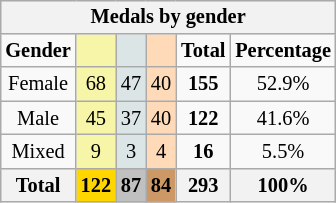<table class=wikitable style="font-size:85%; float:right;text-align:center">
<tr bgcolor=EFEFEF>
<th colspan=6>Medals by gender</th>
</tr>
<tr>
<td><strong>Gender</strong></td>
<td bgcolor=F7F6A8></td>
<td bgcolor=DCE5E5></td>
<td bgcolor=FFDAB9></td>
<td><strong>Total</strong></td>
<td><strong>Percentage</strong></td>
</tr>
<tr>
<td>Female</td>
<td bgcolor=F7F6A8>68</td>
<td bgcolor=DCE5E5>47</td>
<td bgcolor=FFDAB9>40</td>
<td><strong>155</strong></td>
<td>52.9%</td>
</tr>
<tr>
<td>Male</td>
<td bgcolor=F7F6A8>45</td>
<td bgcolor=DCE5E5>37</td>
<td bgcolor=FFDAB9>40</td>
<td><strong>122</strong></td>
<td>41.6%</td>
</tr>
<tr>
<td>Mixed</td>
<td bgcolor=F7F6A8>9</td>
<td bgcolor=DCE5E5>3</td>
<td bgcolor=FFDAB9>4</td>
<td><strong>16</strong></td>
<td>5.5%</td>
</tr>
<tr>
<th>Total</th>
<th style=background:gold>122</th>
<th style=background:silver>87</th>
<th style=background:#C96>84</th>
<th>293</th>
<th>100%</th>
</tr>
</table>
